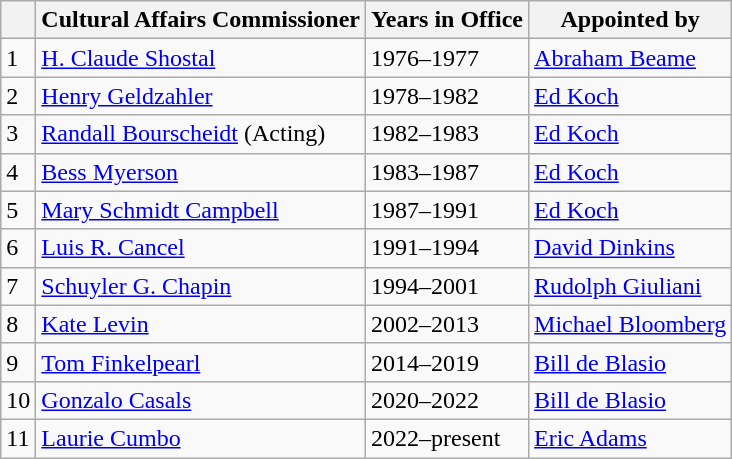<table class="wikitable sortable">
<tr>
<th></th>
<th>Cultural Affairs Commissioner</th>
<th>Years in Office</th>
<th>Appointed by</th>
</tr>
<tr>
<td>1</td>
<td><a href='#'>H. Claude Shostal</a></td>
<td>1976–1977</td>
<td><a href='#'>Abraham Beame</a></td>
</tr>
<tr>
<td>2</td>
<td><a href='#'>Henry Geldzahler</a></td>
<td>1978–1982</td>
<td><a href='#'>Ed Koch</a></td>
</tr>
<tr>
<td>3</td>
<td><a href='#'>Randall Bourscheidt</a> (Acting) </td>
<td>1982–1983</td>
<td><a href='#'>Ed Koch</a></td>
</tr>
<tr>
<td>4</td>
<td><a href='#'>Bess Myerson</a></td>
<td>1983–1987</td>
<td><a href='#'>Ed Koch</a></td>
</tr>
<tr>
<td>5</td>
<td><a href='#'>Mary Schmidt Campbell</a></td>
<td>1987–1991</td>
<td><a href='#'>Ed Koch</a></td>
</tr>
<tr>
<td>6</td>
<td><a href='#'>Luis R. Cancel</a></td>
<td>1991–1994</td>
<td><a href='#'>David Dinkins</a></td>
</tr>
<tr>
<td>7</td>
<td><a href='#'>Schuyler G. Chapin</a></td>
<td>1994–2001</td>
<td><a href='#'>Rudolph Giuliani</a></td>
</tr>
<tr>
<td>8</td>
<td><a href='#'>Kate Levin</a></td>
<td>2002–2013</td>
<td><a href='#'>Michael Bloomberg</a></td>
</tr>
<tr>
<td>9</td>
<td><a href='#'>Tom Finkelpearl</a></td>
<td>2014–2019</td>
<td><a href='#'>Bill de Blasio</a></td>
</tr>
<tr>
<td>10</td>
<td><a href='#'>Gonzalo Casals</a></td>
<td>2020–2022</td>
<td><a href='#'>Bill de Blasio</a></td>
</tr>
<tr>
<td>11</td>
<td><a href='#'>Laurie Cumbo</a></td>
<td>2022–present</td>
<td><a href='#'>Eric Adams</a></td>
</tr>
</table>
